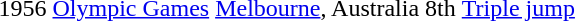<table>
<tr>
<td>1956</td>
<td><a href='#'>Olympic Games</a></td>
<td><a href='#'>Melbourne</a>, Australia</td>
<td>8th</td>
<td><a href='#'>Triple jump</a></td>
</tr>
</table>
